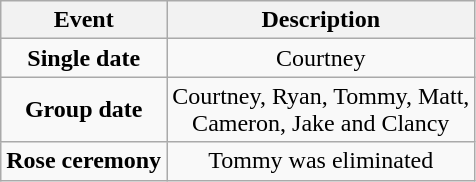<table class="wikitable sortable" style="text-align:center;">
<tr>
<th>Event</th>
<th>Description</th>
</tr>
<tr>
<td><strong>Single date</strong></td>
<td>Courtney</td>
</tr>
<tr>
<td><strong>Group date</strong></td>
<td>Courtney, Ryan, Tommy, Matt,<br> Cameron, Jake and Clancy</td>
</tr>
<tr>
<td><strong>Rose ceremony</strong></td>
<td>Tommy was eliminated</td>
</tr>
</table>
